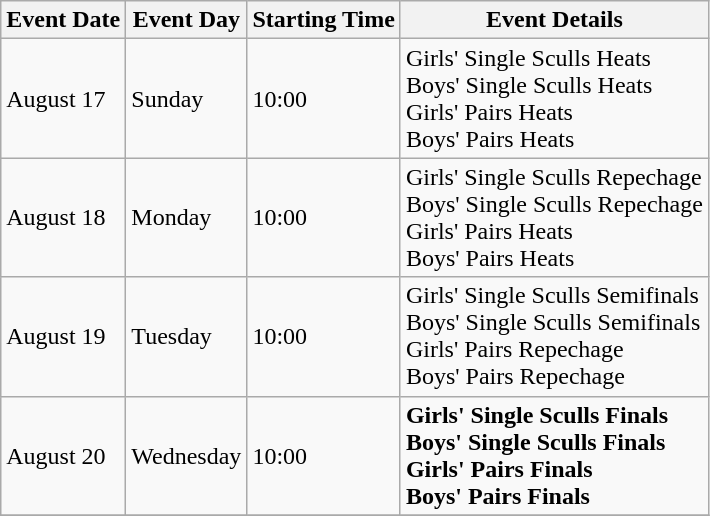<table class="wikitable">
<tr>
<th>Event Date</th>
<th>Event Day</th>
<th>Starting Time</th>
<th>Event Details</th>
</tr>
<tr>
<td>August 17</td>
<td>Sunday</td>
<td>10:00</td>
<td>Girls' Single Sculls Heats<br>Boys' Single Sculls Heats<br>Girls' Pairs Heats<br>Boys' Pairs Heats</td>
</tr>
<tr>
<td>August 18</td>
<td>Monday</td>
<td>10:00</td>
<td>Girls' Single Sculls Repechage<br>Boys' Single Sculls Repechage<br>Girls' Pairs Heats<br>Boys' Pairs Heats</td>
</tr>
<tr>
<td>August 19</td>
<td>Tuesday</td>
<td>10:00</td>
<td>Girls' Single Sculls Semifinals<br>Boys' Single Sculls Semifinals<br>Girls' Pairs Repechage<br>Boys' Pairs Repechage</td>
</tr>
<tr>
<td>August 20</td>
<td>Wednesday</td>
<td>10:00</td>
<td><strong>Girls' Single Sculls Finals</strong><br><strong>Boys' Single Sculls Finals</strong><br><strong>Girls' Pairs Finals</strong><br><strong>Boys' Pairs Finals</strong></td>
</tr>
<tr>
</tr>
</table>
